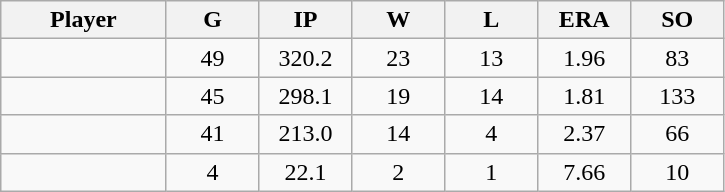<table class="wikitable sortable">
<tr>
<th bgcolor="#DDDDFF" width="16%">Player</th>
<th bgcolor="#DDDDFF" width="9%">G</th>
<th bgcolor="#DDDDFF" width="9%">IP</th>
<th bgcolor="#DDDDFF" width="9%">W</th>
<th bgcolor="#DDDDFF" width="9%">L</th>
<th bgcolor="#DDDDFF" width="9%">ERA</th>
<th bgcolor="#DDDDFF" width="9%">SO</th>
</tr>
<tr align="center">
<td></td>
<td>49</td>
<td>320.2</td>
<td>23</td>
<td>13</td>
<td>1.96</td>
<td>83</td>
</tr>
<tr align="center">
<td></td>
<td>45</td>
<td>298.1</td>
<td>19</td>
<td>14</td>
<td>1.81</td>
<td>133</td>
</tr>
<tr align="center">
<td></td>
<td>41</td>
<td>213.0</td>
<td>14</td>
<td>4</td>
<td>2.37</td>
<td>66</td>
</tr>
<tr align="center">
<td></td>
<td>4</td>
<td>22.1</td>
<td>2</td>
<td>1</td>
<td>7.66</td>
<td>10</td>
</tr>
</table>
